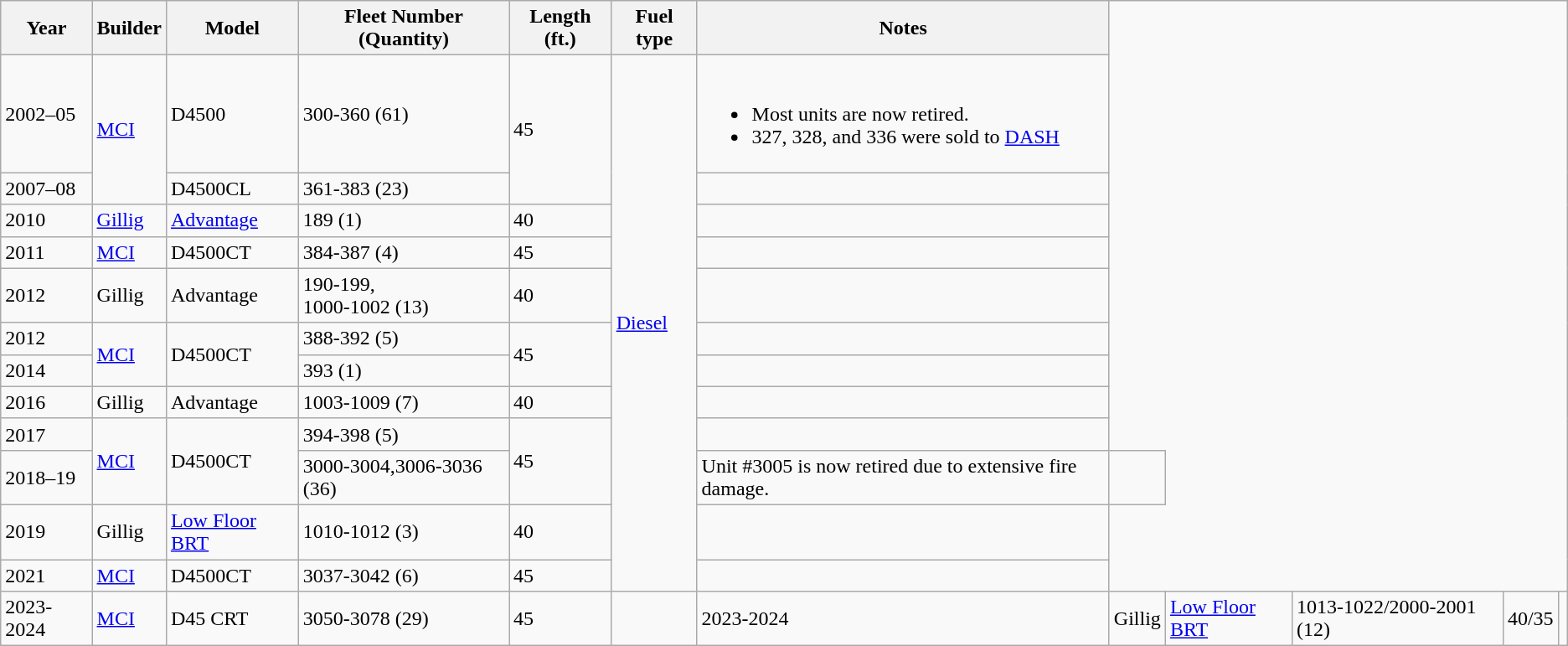<table class="wikitable">
<tr>
<th>Year</th>
<th>Builder</th>
<th>Model</th>
<th>Fleet Number<br>(Quantity)</th>
<th>Length (ft.)</th>
<th>Fuel type</th>
<th>Notes</th>
</tr>
<tr>
<td>2002–05</td>
<td rowspan="2"><a href='#'>MCI</a></td>
<td>D4500</td>
<td>300-360 (61)</td>
<td rowspan="2">45</td>
<td rowspan=12><a href='#'>Diesel</a></td>
<td><br><ul><li>Most units are now retired.</li><li>327, 328, and 336 were sold to <a href='#'>DASH</a></li></ul></td>
</tr>
<tr>
<td>2007–08</td>
<td>D4500CL</td>
<td>361-383 (23)</td>
<td></td>
</tr>
<tr>
<td>2010</td>
<td><a href='#'>Gillig</a></td>
<td><a href='#'>Advantage</a></td>
<td>189 (1)</td>
<td>40</td>
<td></td>
</tr>
<tr>
<td>2011</td>
<td><a href='#'>MCI</a></td>
<td>D4500CT</td>
<td>384-387 (4)</td>
<td>45</td>
<td></td>
</tr>
<tr>
<td>2012</td>
<td>Gillig</td>
<td>Advantage</td>
<td>190-199,<br> 1000-1002 (13)</td>
<td>40</td>
<td></td>
</tr>
<tr>
<td>2012</td>
<td rowspan=2><a href='#'>MCI</a></td>
<td rowspan=2>D4500CT</td>
<td>388-392 (5)</td>
<td rowspan="2">45</td>
<td></td>
</tr>
<tr>
<td>2014</td>
<td>393 (1)</td>
<td></td>
</tr>
<tr>
<td>2016</td>
<td>Gillig</td>
<td>Advantage</td>
<td>1003-1009 (7)</td>
<td>40</td>
<td></td>
</tr>
<tr>
<td>2017</td>
<td rowspan=2><a href='#'>MCI</a></td>
<td rowspan=2>D4500CT</td>
<td>394-398 (5)</td>
<td rowspan="2">45</td>
<td></td>
</tr>
<tr>
<td>2018–19</td>
<td>3000-3004,3006-3036 (36)</td>
<td>Unit #3005 is now retired due to extensive fire damage.</td>
<td></td>
</tr>
<tr>
<td>2019</td>
<td>Gillig</td>
<td><a href='#'>Low Floor BRT</a></td>
<td>1010-1012 (3)</td>
<td>40</td>
<td></td>
</tr>
<tr>
<td>2021</td>
<td><a href='#'>MCI</a></td>
<td>D4500CT</td>
<td>3037-3042 (6)</td>
<td>45</td>
<td></td>
</tr>
<tr>
<td>2023-2024</td>
<td><a href='#'>MCI</a></td>
<td>D45 CRT</td>
<td>3050-3078 (29)</td>
<td>45</td>
<td></td>
<td>2023-2024</td>
<td>Gillig</td>
<td><a href='#'>Low Floor BRT</a></td>
<td>1013-1022/2000-2001 (12)</td>
<td>40/35</td>
<td></td>
</tr>
</table>
